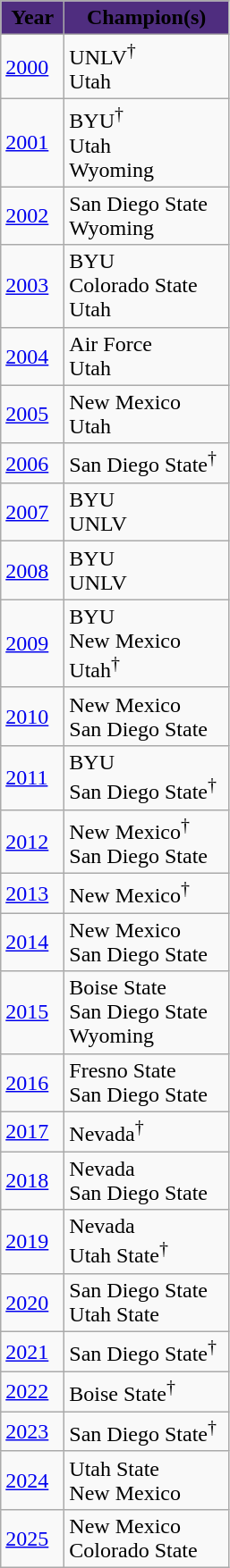<table class="wikitable">
<tr>
<th style="background:#4F2D7F;" scope="col" width="40px"><span> Year</span></th>
<th style="background:#4F2D7F;" scope="col" width="115px"><span> Champion(s)</span></th>
</tr>
<tr>
<td><a href='#'>2000</a></td>
<td>UNLV<sup>†</sup><br>Utah</td>
</tr>
<tr>
<td><a href='#'>2001</a></td>
<td>BYU<sup>†</sup><br>Utah<br>Wyoming</td>
</tr>
<tr>
<td><a href='#'>2002</a></td>
<td>San Diego State<br>Wyoming</td>
</tr>
<tr>
<td><a href='#'>2003</a></td>
<td>BYU<br>Colorado State<br>Utah</td>
</tr>
<tr>
<td><a href='#'>2004</a></td>
<td>Air Force<br>Utah</td>
</tr>
<tr>
<td><a href='#'>2005</a></td>
<td>New Mexico<br>Utah</td>
</tr>
<tr>
<td><a href='#'>2006</a></td>
<td>San Diego State<sup>†</sup></td>
</tr>
<tr>
<td><a href='#'>2007</a></td>
<td>BYU<br>UNLV</td>
</tr>
<tr>
<td><a href='#'>2008</a></td>
<td>BYU<br>UNLV</td>
</tr>
<tr>
<td><a href='#'>2009</a></td>
<td>BYU<br>New Mexico<br>Utah<sup>†</sup></td>
</tr>
<tr>
<td><a href='#'>2010</a></td>
<td>New Mexico<br>San Diego State</td>
</tr>
<tr>
<td><a href='#'>2011</a></td>
<td>BYU<br>San Diego State<sup>†</sup></td>
</tr>
<tr>
<td><a href='#'>2012</a></td>
<td>New Mexico<sup>†</sup><br>San Diego State</td>
</tr>
<tr>
<td><a href='#'>2013</a></td>
<td>New Mexico<sup>†</sup></td>
</tr>
<tr>
<td><a href='#'>2014</a></td>
<td>New Mexico<br>San Diego State</td>
</tr>
<tr>
<td><a href='#'>2015</a></td>
<td>Boise State<br>San Diego State<br>Wyoming</td>
</tr>
<tr>
<td><a href='#'>2016</a></td>
<td>Fresno State<br>San Diego State</td>
</tr>
<tr>
<td><a href='#'>2017</a></td>
<td>Nevada<sup>†</sup></td>
</tr>
<tr>
<td><a href='#'>2018</a></td>
<td>Nevada<br>San Diego State</td>
</tr>
<tr>
<td><a href='#'>2019</a></td>
<td>Nevada<br>Utah State<sup>†</sup></td>
</tr>
<tr>
<td><a href='#'>2020</a></td>
<td>San Diego State<br>Utah State</td>
</tr>
<tr>
<td><a href='#'>2021</a></td>
<td>San Diego State<sup>†</sup></td>
</tr>
<tr>
<td><a href='#'>2022</a></td>
<td>Boise State<sup>†</sup></td>
</tr>
<tr>
<td><a href='#'>2023</a></td>
<td>San Diego State<sup>†</sup></td>
</tr>
<tr>
<td><a href='#'>2024</a></td>
<td>Utah State<br>New Mexico</td>
</tr>
<tr>
<td><a href='#'>2025</a></td>
<td>New Mexico<br>Colorado State</td>
</tr>
</table>
